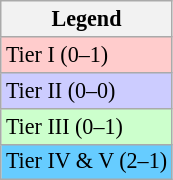<table class=wikitable style=font-size:92%>
<tr>
<th>Legend</th>
</tr>
<tr>
<td bgcolor=#ffcccc>Tier I (0–1)</td>
</tr>
<tr>
<td bgcolor=#ccccff>Tier II (0–0)</td>
</tr>
<tr>
<td bgcolor=#CCFFCC>Tier III (0–1)</td>
</tr>
<tr>
<td bgcolor=#66CCFF>Tier IV & V (2–1)</td>
</tr>
</table>
